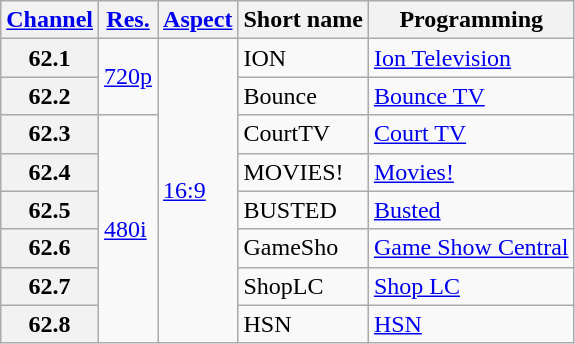<table class="wikitable">
<tr>
<th scope = "col"><a href='#'>Channel</a></th>
<th scope = "col"><a href='#'>Res.</a></th>
<th scope = "col"><a href='#'>Aspect</a></th>
<th scope = "col">Short name</th>
<th scope = "col">Programming</th>
</tr>
<tr>
<th scope = "row">62.1</th>
<td rowspan=2><a href='#'>720p</a></td>
<td rowspan=8><a href='#'>16:9</a></td>
<td>ION</td>
<td><a href='#'>Ion Television</a></td>
</tr>
<tr>
<th scope = "row">62.2</th>
<td>Bounce</td>
<td><a href='#'>Bounce TV</a></td>
</tr>
<tr>
<th scope = "row">62.3</th>
<td rowspan=6><a href='#'>480i</a></td>
<td>CourtTV</td>
<td><a href='#'>Court TV</a></td>
</tr>
<tr>
<th scope = "row">62.4</th>
<td>MOVIES!</td>
<td><a href='#'>Movies!</a></td>
</tr>
<tr>
<th scope = "row">62.5</th>
<td>BUSTED</td>
<td><a href='#'>Busted</a></td>
</tr>
<tr>
<th scope = "row">62.6</th>
<td>GameSho</td>
<td><a href='#'>Game Show Central</a></td>
</tr>
<tr>
<th scope = "row">62.7</th>
<td>ShopLC</td>
<td><a href='#'>Shop LC</a></td>
</tr>
<tr>
<th scope = "row">62.8</th>
<td>HSN</td>
<td><a href='#'>HSN</a></td>
</tr>
</table>
